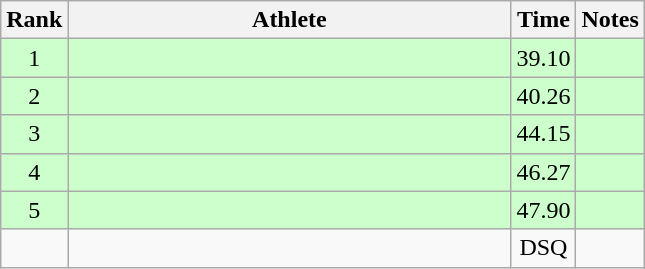<table class="wikitable" style="text-align:center">
<tr>
<th>Rank</th>
<th Style="width:18em">Athlete</th>
<th>Time</th>
<th>Notes</th>
</tr>
<tr style="background:#cfc">
<td>1</td>
<td style="text-align:left"></td>
<td>39.10</td>
<td></td>
</tr>
<tr style="background:#cfc">
<td>2</td>
<td style="text-align:left"></td>
<td>40.26</td>
<td></td>
</tr>
<tr style="background:#cfc">
<td>3</td>
<td style="text-align:left"></td>
<td>44.15</td>
<td></td>
</tr>
<tr style="background:#cfc">
<td>4</td>
<td style="text-align:left"></td>
<td>46.27</td>
<td></td>
</tr>
<tr style="background:#cfc">
<td>5</td>
<td style="text-align:left"></td>
<td>47.90</td>
<td></td>
</tr>
<tr>
<td></td>
<td style="text-align:left"></td>
<td>DSQ</td>
<td></td>
</tr>
</table>
